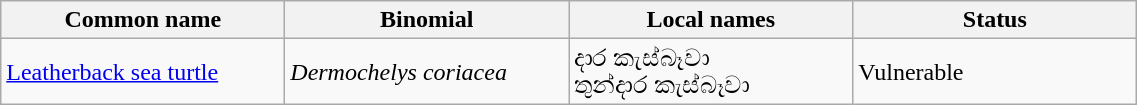<table width=60% class="wikitable">
<tr>
<th width=20%>Common name</th>
<th width=20%>Binomial</th>
<th width=20%>Local names</th>
<th width=20%>Status</th>
</tr>
<tr>
<td><a href='#'>Leatherback sea turtle</a><br></td>
<td><em>Dermochelys coriacea</em></td>
<td>දාර කැස්බෑවා<br> තුන්දාර කැස්බෑවා</td>
<td>Vulnerable</td>
</tr>
</table>
